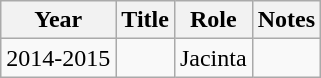<table class="wikitable sortable">
<tr>
<th>Year</th>
<th>Title</th>
<th>Role</th>
<th class="unsortable">Notes</th>
</tr>
<tr>
<td>2014-2015</td>
<td><em></em></td>
<td>Jacinta</td>
<td></td>
</tr>
</table>
